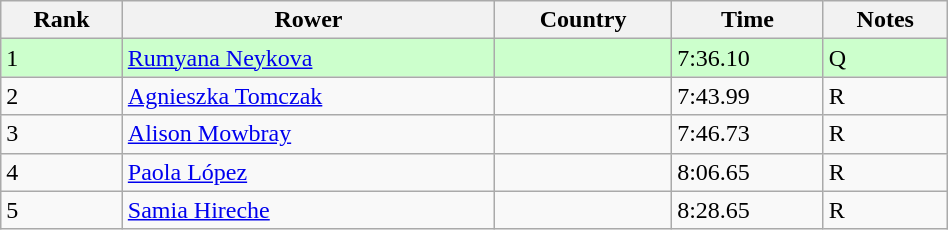<table class="wikitable sortable" width=50%>
<tr>
<th>Rank</th>
<th>Rower</th>
<th>Country</th>
<th>Time</th>
<th>Notes</th>
</tr>
<tr bgcolor=ccffcc>
<td>1</td>
<td><a href='#'>Rumyana Neykova</a></td>
<td></td>
<td>7:36.10</td>
<td>Q</td>
</tr>
<tr>
<td>2</td>
<td><a href='#'>Agnieszka Tomczak</a></td>
<td></td>
<td>7:43.99</td>
<td>R</td>
</tr>
<tr>
<td>3</td>
<td><a href='#'>Alison Mowbray</a></td>
<td></td>
<td>7:46.73</td>
<td>R</td>
</tr>
<tr>
<td>4</td>
<td><a href='#'>Paola López</a></td>
<td></td>
<td>8:06.65</td>
<td>R</td>
</tr>
<tr>
<td>5</td>
<td><a href='#'>Samia Hireche</a></td>
<td></td>
<td>8:28.65</td>
<td>R</td>
</tr>
</table>
